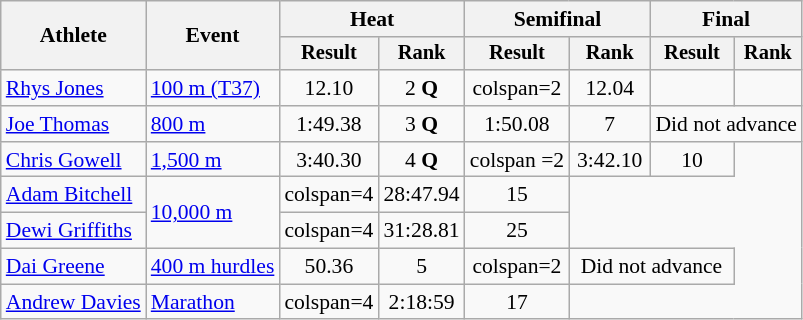<table class="wikitable" style="font-size:90%">
<tr>
<th rowspan=2>Athlete</th>
<th rowspan=2>Event</th>
<th colspan=2>Heat</th>
<th colspan=2>Semifinal</th>
<th colspan=2>Final</th>
</tr>
<tr style="font-size:95%">
<th>Result</th>
<th>Rank</th>
<th>Result</th>
<th>Rank</th>
<th>Result</th>
<th>Rank</th>
</tr>
<tr align=center>
<td align=left><a href='#'>Rhys Jones</a></td>
<td align=left><a href='#'>100 m (T37)</a></td>
<td>12.10</td>
<td>2 <strong>Q</strong></td>
<td>colspan=2 </td>
<td>12.04</td>
<td></td>
</tr>
<tr align=center>
<td align=left><a href='#'>Joe Thomas</a></td>
<td align=left><a href='#'>800 m</a></td>
<td>1:49.38</td>
<td>3 <strong>Q</strong></td>
<td>1:50.08</td>
<td>7</td>
<td colspan=2>Did not advance</td>
</tr>
<tr align=center>
<td align=left><a href='#'>Chris Gowell</a></td>
<td align=left><a href='#'>1,500 m</a></td>
<td>3:40.30</td>
<td>4 <strong>Q</strong></td>
<td>colspan =2 </td>
<td>3:42.10</td>
<td>10</td>
</tr>
<tr align=center>
<td align=left><a href='#'>Adam Bitchell</a></td>
<td align=left rowspan=2><a href='#'>10,000 m</a></td>
<td>colspan=4 </td>
<td>28:47.94</td>
<td>15</td>
</tr>
<tr align=center>
<td align=left><a href='#'>Dewi Griffiths</a></td>
<td>colspan=4 </td>
<td>31:28.81</td>
<td>25</td>
</tr>
<tr align=center>
<td align=left><a href='#'>Dai Greene</a></td>
<td align=left><a href='#'>400 m hurdles</a></td>
<td>50.36</td>
<td>5</td>
<td>colspan=2 </td>
<td colspan=2>Did not advance</td>
</tr>
<tr align=center>
<td align=left><a href='#'>Andrew Davies</a></td>
<td align=left><a href='#'>Marathon</a></td>
<td>colspan=4 </td>
<td>2:18:59</td>
<td>17</td>
</tr>
</table>
